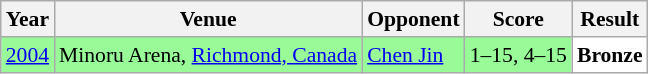<table class="sortable wikitable" style="font-size: 90%;">
<tr>
<th>Year</th>
<th>Venue</th>
<th>Opponent</th>
<th>Score</th>
<th>Result</th>
</tr>
<tr style="background:#98FB98">
<td align="center"><a href='#'>2004</a></td>
<td align="left">Minoru Arena, <a href='#'>Richmond, Canada</a></td>
<td align="left"> <a href='#'>Chen Jin</a></td>
<td align="left">1–15, 4–15</td>
<td style="text-align:left; background:white"> <strong>Bronze</strong></td>
</tr>
</table>
